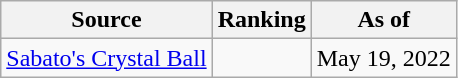<table class="wikitable" style="text-align:center">
<tr>
<th>Source</th>
<th>Ranking</th>
<th>As of</th>
</tr>
<tr>
<td align=left><a href='#'>Sabato's Crystal Ball</a></td>
<td></td>
<td>May 19, 2022</td>
</tr>
</table>
